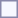<table style="border:1px solid #8888aa; background-color:#f7f8ff; padding:5px; font-size:95%; margin: 0px 12px 12px 0px;">
</table>
